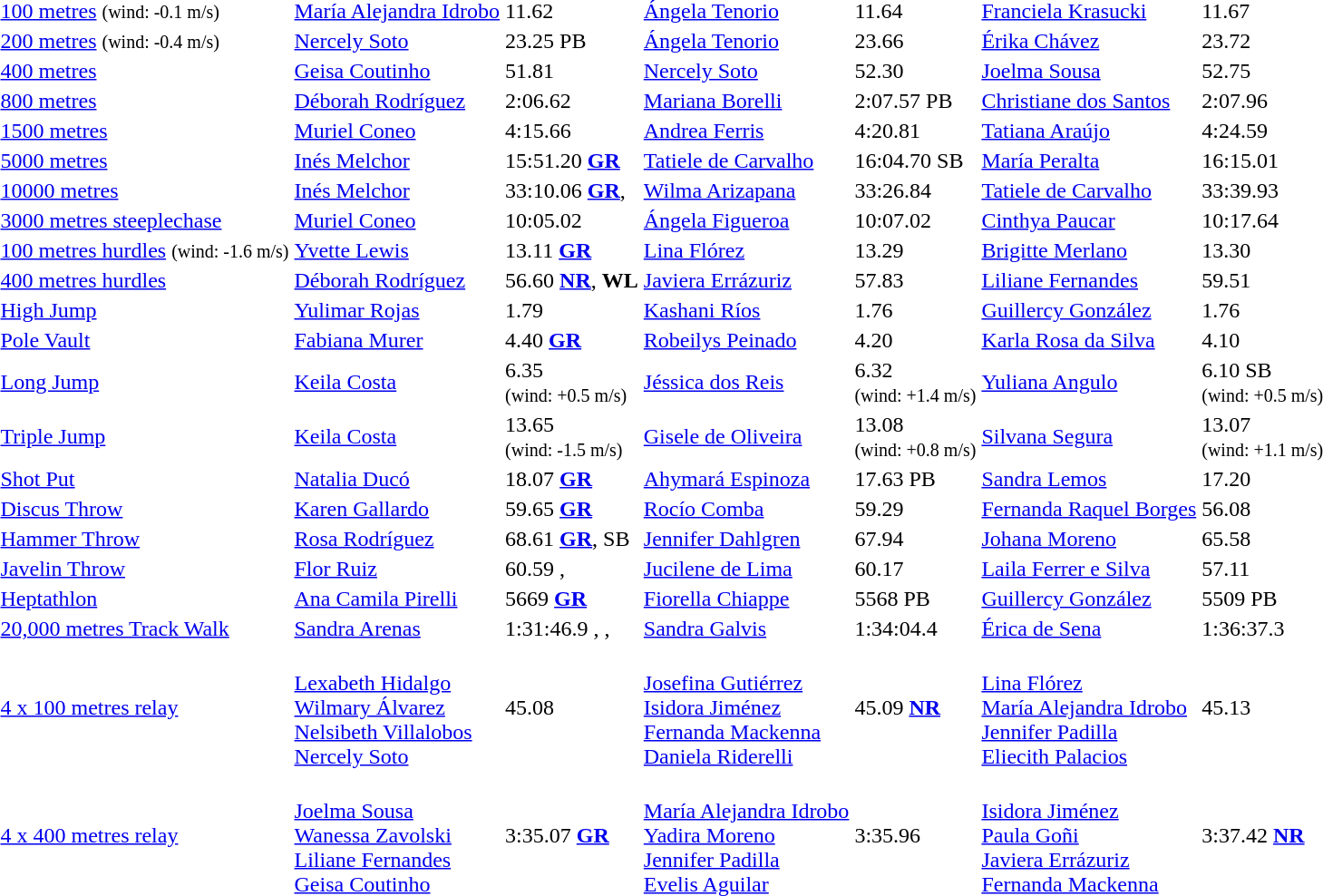<table>
<tr>
<td><a href='#'>100 metres</a> <small>(wind: -0.1 m/s)</small></td>
<td align=left><a href='#'>María Alejandra Idrobo</a> <br> </td>
<td>11.62</td>
<td align=left><a href='#'>Ángela Tenorio</a> <br> </td>
<td>11.64</td>
<td align=left><a href='#'>Franciela Krasucki</a> <br> </td>
<td>11.67</td>
</tr>
<tr>
<td><a href='#'>200 metres</a> <small>(wind: -0.4 m/s)</small></td>
<td align=left><a href='#'>Nercely Soto</a> <br> </td>
<td>23.25 PB</td>
<td align=left><a href='#'>Ángela Tenorio</a> <br> </td>
<td>23.66</td>
<td align=left><a href='#'>Érika Chávez</a> <br> </td>
<td>23.72</td>
</tr>
<tr>
<td><a href='#'>400 metres</a></td>
<td align=left><a href='#'>Geisa Coutinho</a> <br> </td>
<td>51.81</td>
<td align=left><a href='#'>Nercely Soto</a> <br> </td>
<td>52.30</td>
<td align=left><a href='#'>Joelma Sousa</a> <br> </td>
<td>52.75</td>
</tr>
<tr>
<td><a href='#'>800 metres</a></td>
<td align=left><a href='#'>Déborah Rodríguez</a> <br> </td>
<td>2:06.62</td>
<td align=left><a href='#'>Mariana Borelli</a> <br> </td>
<td>2:07.57 PB</td>
<td align=left><a href='#'>Christiane dos Santos</a> <br> </td>
<td>2:07.96</td>
</tr>
<tr>
<td><a href='#'>1500 metres</a></td>
<td align=left><a href='#'>Muriel Coneo</a> <br> </td>
<td>4:15.66 <strong></strong></td>
<td align=left><a href='#'>Andrea Ferris</a> <br> </td>
<td>4:20.81</td>
<td align=left><a href='#'>Tatiana Araújo</a> <br> </td>
<td>4:24.59</td>
</tr>
<tr>
<td><a href='#'>5000 metres</a></td>
<td align=left><a href='#'>Inés Melchor</a> <br> </td>
<td>15:51.20 <a href='#'><strong>GR</strong></a></td>
<td align=left><a href='#'>Tatiele de Carvalho</a> <br> </td>
<td>16:04.70 SB</td>
<td align=left><a href='#'>María Peralta</a> <br> </td>
<td>16:15.01</td>
</tr>
<tr>
<td><a href='#'>10000 metres</a></td>
<td align=left><a href='#'>Inés Melchor</a> <br> </td>
<td>33:10.06 <a href='#'><strong>GR</strong></a>, <strong></strong></td>
<td align=left><a href='#'>Wilma Arizapana</a> <br> </td>
<td>33:26.84</td>
<td align=left><a href='#'>Tatiele de Carvalho</a> <br> </td>
<td>33:39.93</td>
</tr>
<tr>
<td><a href='#'>3000 metres steeplechase</a></td>
<td align=left><a href='#'>Muriel Coneo</a> <br> </td>
<td>10:05.02 <strong></strong></td>
<td align=left><a href='#'>Ángela Figueroa</a> <br> </td>
<td>10:07.02</td>
<td align=left><a href='#'>Cinthya Paucar</a> <br> </td>
<td>10:17.64</td>
</tr>
<tr>
<td><a href='#'>100 metres hurdles</a> <small>(wind: -1.6 m/s)</small></td>
<td align=left><a href='#'>Yvette Lewis</a> <br> </td>
<td>13.11 <a href='#'><strong>GR</strong></a></td>
<td align=left><a href='#'>Lina Flórez</a> <br> </td>
<td>13.29</td>
<td align=left><a href='#'>Brigitte Merlano</a> <br> </td>
<td>13.30</td>
</tr>
<tr>
<td><a href='#'>400 metres hurdles</a></td>
<td align=left><a href='#'>Déborah Rodríguez</a> <br> </td>
<td>56.60 <a href='#'><strong>NR</strong></a>, <strong>WL</strong></td>
<td align=left><a href='#'>Javiera Errázuriz</a> <br> </td>
<td>57.83</td>
<td align=left><a href='#'>Liliane Fernandes</a> <br> </td>
<td>59.51</td>
</tr>
<tr>
<td><a href='#'>High Jump</a></td>
<td align=left><a href='#'>Yulimar Rojas</a> <br> </td>
<td>1.79</td>
<td align=left><a href='#'>Kashani Ríos</a> <br> </td>
<td>1.76</td>
<td align=left><a href='#'>Guillercy González</a> <br> </td>
<td>1.76</td>
</tr>
<tr>
<td><a href='#'>Pole Vault</a></td>
<td align=left><a href='#'>Fabiana Murer</a> <br> </td>
<td>4.40 <a href='#'><strong>GR</strong></a></td>
<td align=left><a href='#'>Robeilys Peinado</a> <br> </td>
<td>4.20</td>
<td align=left><a href='#'>Karla Rosa da Silva</a> <br> </td>
<td>4.10</td>
</tr>
<tr>
<td><a href='#'>Long Jump</a></td>
<td align=left><a href='#'>Keila Costa</a> <br> </td>
<td>6.35 <br> <small>(wind: +0.5 m/s)</small></td>
<td align=left><a href='#'>Jéssica dos Reis</a> <br> </td>
<td>6.32 <br> <small>(wind: +1.4 m/s)</small></td>
<td align=left><a href='#'>Yuliana Angulo</a> <br> </td>
<td>6.10 SB <br> <small>(wind: +0.5 m/s)</small></td>
</tr>
<tr>
<td><a href='#'>Triple Jump</a></td>
<td align=left><a href='#'>Keila Costa</a> <br> </td>
<td>13.65 <br> <small>(wind: -1.5 m/s)</small></td>
<td align=left><a href='#'>Gisele de Oliveira</a> <br> </td>
<td>13.08 <br> <small>(wind: +0.8 m/s)</small></td>
<td align=left><a href='#'>Silvana Segura</a> <br> </td>
<td>13.07 <br> <small>(wind: +1.1 m/s)</small></td>
</tr>
<tr>
<td><a href='#'>Shot Put</a></td>
<td align=left><a href='#'>Natalia Ducó</a> <br> </td>
<td>18.07 <a href='#'><strong>GR</strong></a></td>
<td align=left><a href='#'>Ahymará Espinoza</a> <br> </td>
<td>17.63 PB</td>
<td align=left><a href='#'>Sandra Lemos</a> <br> </td>
<td>17.20</td>
</tr>
<tr>
<td><a href='#'>Discus Throw</a></td>
<td align=left><a href='#'>Karen Gallardo</a> <br> </td>
<td>59.65 <a href='#'><strong>GR</strong></a></td>
<td align=left><a href='#'>Rocío Comba</a> <br> </td>
<td>59.29</td>
<td align=left><a href='#'>Fernanda Raquel Borges</a> <br> </td>
<td>56.08</td>
</tr>
<tr>
<td><a href='#'>Hammer Throw</a></td>
<td align=left><a href='#'>Rosa Rodríguez</a> <br> </td>
<td>68.61 <a href='#'><strong>GR</strong></a>, SB</td>
<td align=left><a href='#'>Jennifer Dahlgren</a> <br> </td>
<td>67.94</td>
<td align=left><a href='#'>Johana Moreno</a> <br> </td>
<td>65.58</td>
</tr>
<tr>
<td><a href='#'>Javelin Throw</a></td>
<td align=left><a href='#'>Flor Ruiz</a> <br> </td>
<td>60.59  <strong></strong>, <strong></strong></td>
<td align=left><a href='#'>Jucilene de Lima</a> <br> </td>
<td>60.17</td>
<td align=left><a href='#'>Laila Ferrer e Silva</a> <br> </td>
<td>57.11</td>
</tr>
<tr>
<td><a href='#'>Heptathlon</a></td>
<td align=left><a href='#'>Ana Camila Pirelli</a> <br> </td>
<td>5669 <a href='#'><strong>GR</strong></a></td>
<td align=left><a href='#'>Fiorella Chiappe</a> <br> </td>
<td>5568 PB</td>
<td align=left><a href='#'>Guillercy González</a> <br> </td>
<td>5509 PB</td>
</tr>
<tr>
<td><a href='#'>20,000 metres Track Walk</a></td>
<td align=left><a href='#'>Sandra Arenas</a> <br> </td>
<td>1:31:46.9 <strong></strong>, <strong></strong>, <strong></strong></td>
<td align=left><a href='#'>Sandra Galvis</a> <br> </td>
<td>1:34:04.4</td>
<td align=left><a href='#'>Érica de Sena</a> <br> </td>
<td>1:36:37.3</td>
</tr>
<tr>
<td><a href='#'>4 x 100 metres relay</a></td>
<td> <br> <a href='#'>Lexabeth Hidalgo</a> <br> <a href='#'>Wilmary Álvarez</a> <br> <a href='#'>Nelsibeth Villalobos</a> <br> <a href='#'>Nercely Soto</a></td>
<td>45.08</td>
<td> <br> <a href='#'>Josefina Gutiérrez</a> <br> <a href='#'>Isidora Jiménez</a> <br> <a href='#'>Fernanda Mackenna</a> <br> <a href='#'>Daniela Riderelli</a></td>
<td>45.09 <a href='#'><strong>NR</strong></a></td>
<td> <br> <a href='#'>Lina Flórez</a> <br> <a href='#'>María Alejandra Idrobo</a> <br> <a href='#'>Jennifer Padilla</a> <br> <a href='#'>Eliecith Palacios</a></td>
<td>45.13</td>
</tr>
<tr>
<td><a href='#'>4 x 400 metres relay</a></td>
<td> <br> <a href='#'>Joelma Sousa</a> <br> <a href='#'>Wanessa Zavolski</a> <br> <a href='#'>Liliane Fernandes</a> <br> <a href='#'>Geisa Coutinho</a></td>
<td>3:35.07 <a href='#'><strong>GR</strong></a></td>
<td> <br> <a href='#'>María Alejandra Idrobo</a> <br> <a href='#'>Yadira Moreno</a> <br> <a href='#'>Jennifer Padilla</a> <br> <a href='#'>Evelis Aguilar</a></td>
<td>3:35.96</td>
<td> <br> <a href='#'>Isidora Jiménez</a> <br> <a href='#'>Paula Goñi</a> <br> <a href='#'>Javiera Errázuriz</a> <br> <a href='#'>Fernanda Mackenna</a></td>
<td>3:37.42 <a href='#'><strong>NR</strong></a></td>
</tr>
</table>
